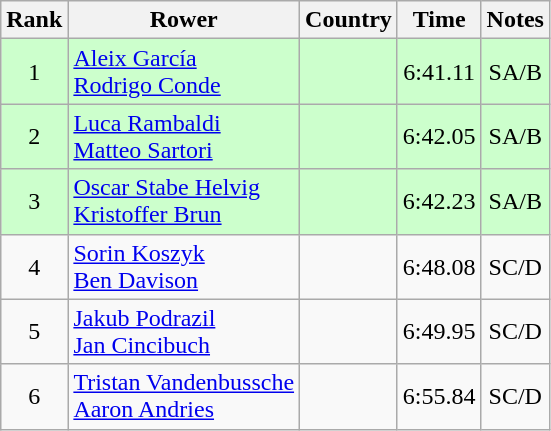<table class="wikitable" style="text-align:center">
<tr>
<th>Rank</th>
<th>Rower</th>
<th>Country</th>
<th>Time</th>
<th>Notes</th>
</tr>
<tr bgcolor=ccffcc>
<td>1</td>
<td align="left"><a href='#'>Aleix García</a><br><a href='#'>Rodrigo Conde</a></td>
<td align="left"></td>
<td>6:41.11</td>
<td>SA/B</td>
</tr>
<tr bgcolor=ccffcc>
<td>2</td>
<td align="left"><a href='#'>Luca Rambaldi</a><br><a href='#'>Matteo Sartori</a></td>
<td align="left"></td>
<td>6:42.05</td>
<td>SA/B</td>
</tr>
<tr bgcolor=ccffcc>
<td>3</td>
<td align="left"><a href='#'>Oscar Stabe Helvig</a><br><a href='#'>Kristoffer Brun</a></td>
<td align="left"></td>
<td>6:42.23</td>
<td>SA/B</td>
</tr>
<tr>
<td>4</td>
<td align="left"><a href='#'>Sorin Koszyk</a><br><a href='#'>Ben Davison</a></td>
<td align="left"></td>
<td>6:48.08</td>
<td>SC/D</td>
</tr>
<tr>
<td>5</td>
<td align="left"><a href='#'>Jakub Podrazil</a><br><a href='#'>Jan Cincibuch</a></td>
<td align="left"></td>
<td>6:49.95</td>
<td>SC/D</td>
</tr>
<tr>
<td>6</td>
<td align="left"><a href='#'>Tristan Vandenbussche</a><br><a href='#'>Aaron Andries</a></td>
<td align="left"></td>
<td>6:55.84</td>
<td>SC/D</td>
</tr>
</table>
